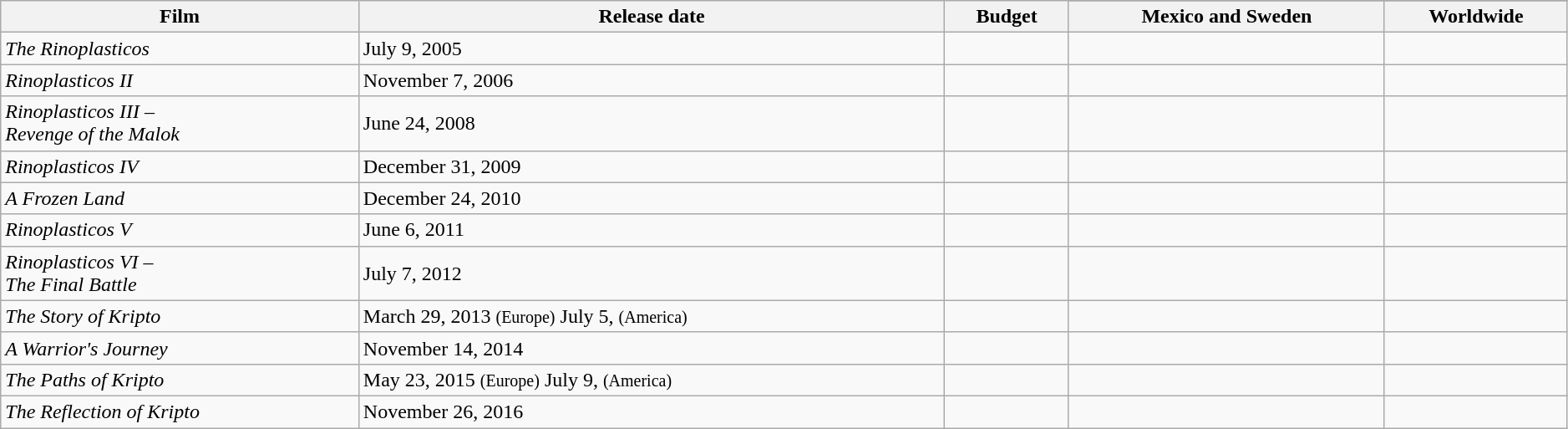<table class="wikitable" width=99% border="1">
<tr>
<th rowspan="2" align="center">Film</th>
<th rowspan="2" align="center">Release date</th>
<th rowspan="2" align="center">Budget</th>
</tr>
<tr>
<th align="center">Mexico and Sweden</th>
<th align="center">Worldwide</th>
</tr>
<tr>
<td><em>The Rinoplasticos</em></td>
<td>July 9, 2005</td>
<td align="right"></td>
<td align="right"></td>
<td align="center"></td>
</tr>
<tr>
<td><em>Rinoplasticos II</em></td>
<td>November 7, 2006</td>
<td align="right"></td>
<td align="right"></td>
<td align="center"></td>
</tr>
<tr>
<td><em>Rinoplasticos III –<br> Revenge of the Malok</em></td>
<td>June 24, 2008</td>
<td align="right"></td>
<td align="right"></td>
<td align="center"></td>
</tr>
<tr>
<td><em>Rinoplasticos IV</em></td>
<td>December 31, 2009</td>
<td align="right"></td>
<td align="right"></td>
<td align="center"></td>
</tr>
<tr>
<td><em>A Frozen Land</em></td>
<td>December 24, 2010</td>
<td align="right"></td>
<td align="right"></td>
<td align="center"></td>
</tr>
<tr>
<td><em>Rinoplasticos V</em></td>
<td>June 6, 2011</td>
<td align="right"></td>
<td align="right"></td>
<td align="center"></td>
</tr>
<tr>
<td><em>Rinoplasticos VI –<br> The Final Battle</em></td>
<td>July 7, 2012</td>
<td align="right"></td>
<td align="right"></td>
<td align="center"></td>
</tr>
<tr>
<td><em>The Story of Kripto</em></td>
<td>March 29, 2013 <small>(Europe)</small> July 5, <small>(America)</small></td>
<td align="right"></td>
<td align="right"></td>
<td align="center"></td>
</tr>
<tr>
<td><em>A Warrior's Journey</em></td>
<td>November 14, 2014</td>
<td align="right"></td>
<td align="right"></td>
<td align="center"></td>
</tr>
<tr>
<td><em>The Paths of Kripto</em></td>
<td>May 23, 2015 <small>(Europe)</small> July 9, <small>(America)</small></td>
<td align="right"></td>
<td align="right"></td>
<td align="center"></td>
</tr>
<tr>
<td><em>The Reflection of Kripto</em></td>
<td>November 26, 2016</td>
<td align="right"></td>
<td align="right"></td>
<td align="center"></td>
</tr>
</table>
